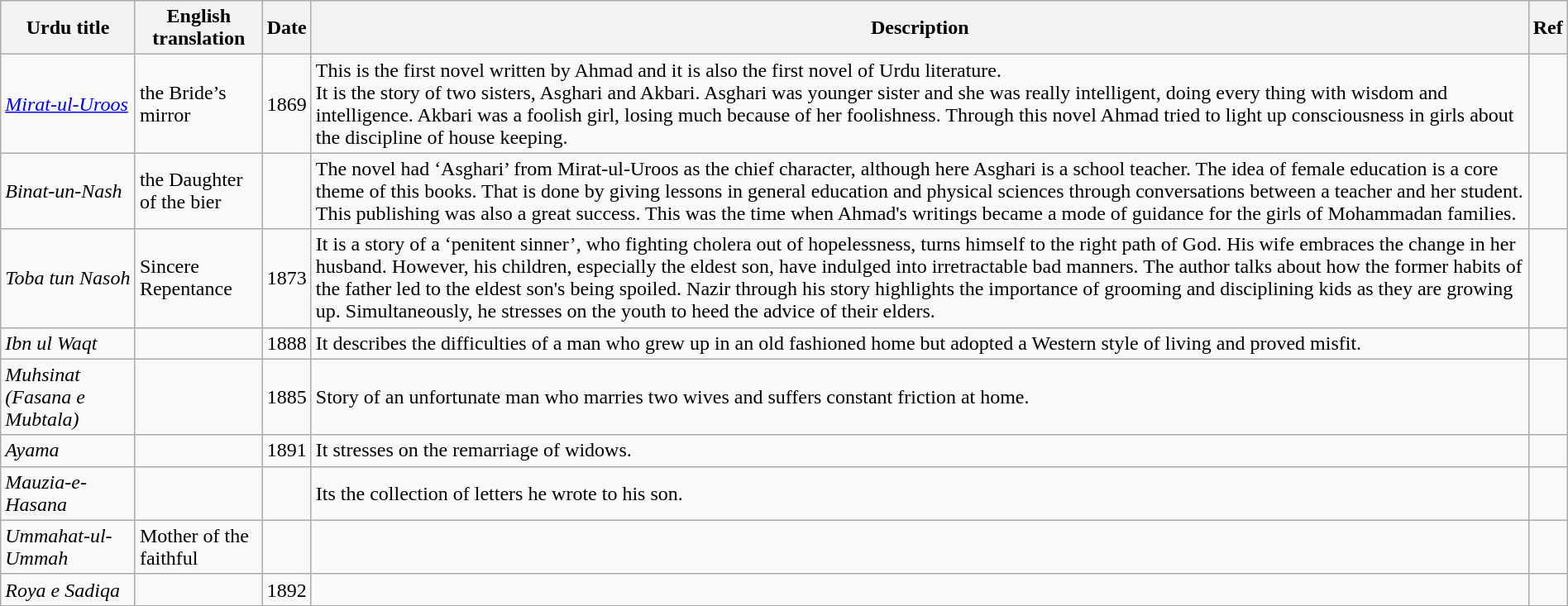<table class="wikitable" style="width:100%; margin:auto;">
<tr>
<th>Urdu title</th>
<th>English translation</th>
<th>Date</th>
<th>Description</th>
<th>Ref</th>
</tr>
<tr>
<td><em><a href='#'>Mirat-ul-Uroos</a></em></td>
<td>the Bride’s mirror</td>
<td>1869</td>
<td>This is the first novel written by Ahmad and it is also the first novel of Urdu literature.<br>It is the story of two sisters, Asghari and Akbari. Asghari was younger sister and she was really intelligent, doing every thing with wisdom and intelligence. Akbari was a foolish girl, losing much because of her foolishness. Through this novel Ahmad tried to light up consciousness in girls about the discipline of house keeping.</td>
<td></td>
</tr>
<tr>
<td><em>Binat-un-Nash</em></td>
<td>the Daughter of the bier</td>
<td></td>
<td>The novel had ‘Asghari’ from Mirat-ul-Uroos as the chief character, although here Asghari is a school teacher. The idea of female education is a core theme of this books. That is done by giving lessons in general education and physical sciences through conversations between a teacher and her student. This publishing was also a great success. This was the time when Ahmad's writings became a mode of guidance for the girls of Mohammadan families.</td>
<td></td>
</tr>
<tr>
<td><em>Toba tun Nasoh</em></td>
<td>Sincere Repentance</td>
<td>1873</td>
<td>It is a story of a ‘penitent sinner’, who fighting cholera out of hopelessness, turns himself to the right path of God. His wife embraces the change in her husband. However, his children, especially the eldest son, have indulged into irretractable bad manners. The author talks about how the former habits of the father led to the eldest son's being spoiled. Nazir through his story highlights the importance of grooming and disciplining kids as they are growing up. Simultaneously, he stresses on the youth to heed the advice of their elders.</td>
<td></td>
</tr>
<tr>
<td><em>Ibn ul Waqt</em></td>
<td></td>
<td>1888</td>
<td>It describes the difficulties of a man who grew up in an old fashioned home but adopted a Western style of living and proved misfit.</td>
<td></td>
</tr>
<tr>
<td><em>Muhsinat (Fasana e Mubtala)</em></td>
<td></td>
<td>1885</td>
<td>Story of an unfortunate man who marries two wives and suffers constant friction at home.</td>
<td></td>
</tr>
<tr>
<td><em>Ayama</em></td>
<td></td>
<td>1891</td>
<td>It stresses on the remarriage of widows.</td>
<td></td>
</tr>
<tr>
<td><em>Mauzia-e-Hasana</em></td>
<td></td>
<td></td>
<td>Its the collection of letters he wrote to his son.</td>
<td></td>
</tr>
<tr>
<td><em>Ummahat-ul-Ummah</em></td>
<td>Mother of the faithful</td>
<td></td>
<td></td>
<td></td>
</tr>
<tr>
<td><em>Roya e Sadiqa</em></td>
<td></td>
<td>1892</td>
<td></td>
<td></td>
</tr>
<tr>
</tr>
</table>
